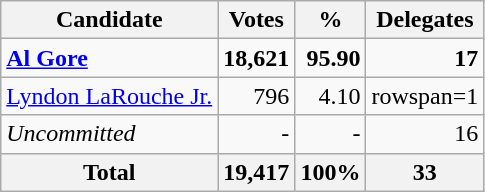<table class="wikitable sortable" style="text-align:right;">
<tr>
<th>Candidate</th>
<th>Votes</th>
<th>%</th>
<th>Delegates</th>
</tr>
<tr>
<td style="text-align:left;" data-sort-value="Gore, Al"><strong><a href='#'>Al Gore</a></strong></td>
<td><strong>18,621</strong></td>
<td><strong>95.90</strong></td>
<td><strong>17</strong></td>
</tr>
<tr>
<td style="text-align:left;" data-sort-value="LaRouche Jr., Lyndon"><a href='#'>Lyndon LaRouche Jr.</a></td>
<td>796</td>
<td>4.10</td>
<td>rowspan=1 </td>
</tr>
<tr>
<td style="text-align:left;" data-sort-value="ZZZ"><em>Uncommitted</em></td>
<td>-</td>
<td>-</td>
<td>16</td>
</tr>
<tr>
<th>Total</th>
<th>19,417</th>
<th>100%</th>
<th>33</th>
</tr>
</table>
